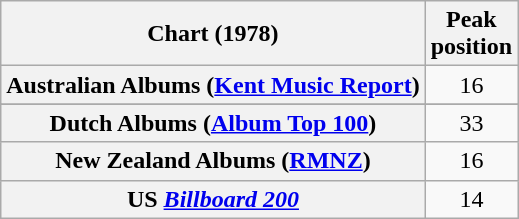<table class="wikitable sortable plainrowheaders" style="text-align:center">
<tr>
<th scope="col">Chart (1978)</th>
<th scope="col">Peak<br> position</th>
</tr>
<tr>
<th scope="row">Australian Albums (<a href='#'>Kent Music Report</a>)</th>
<td>16</td>
</tr>
<tr>
</tr>
<tr>
<th scope="row">Dutch Albums (<a href='#'>Album Top 100</a>)</th>
<td>33</td>
</tr>
<tr>
<th scope="row">New Zealand Albums (<a href='#'>RMNZ</a>)</th>
<td>16</td>
</tr>
<tr>
<th scope="row">US <em><a href='#'>Billboard 200</a></em></th>
<td>14</td>
</tr>
</table>
